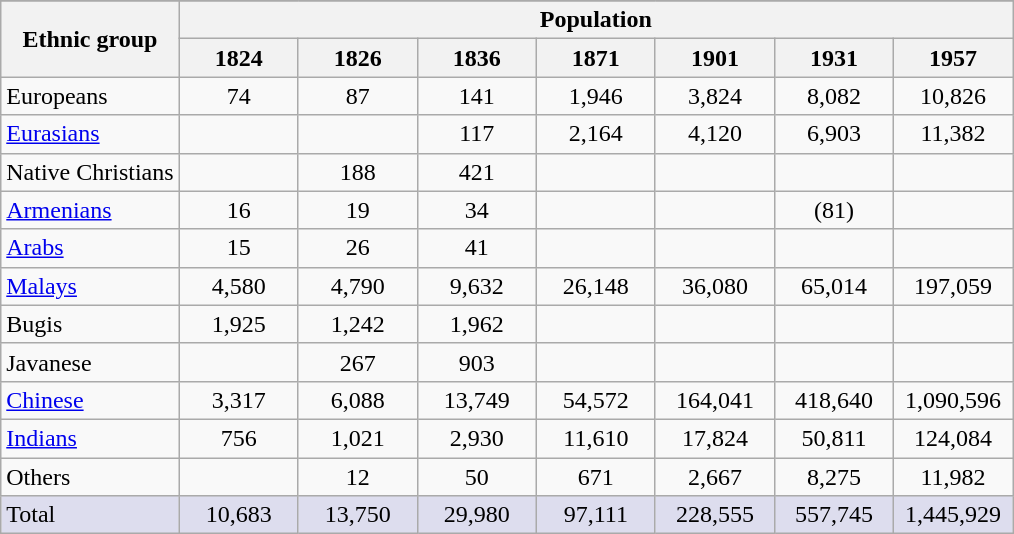<table class="wikitable sortable" style="text-align:center">
<tr>
</tr>
<tr>
<th rowspan="2">Ethnic group</th>
<th colspan="7">Population</th>
</tr>
<tr>
<th style="width:4.5em;">1824</th>
<th style="width:4.5em;">1826</th>
<th style="width:4.5em;">1836</th>
<th style="width:4.5em;">1871</th>
<th style="width:4.5em;">1901</th>
<th style="width:4.5em;">1931</th>
<th style="width:4.5em;">1957</th>
</tr>
<tr>
<td align="left">Europeans</td>
<td>74</td>
<td>87</td>
<td>141</td>
<td>1,946</td>
<td>3,824</td>
<td>8,082</td>
<td>10,826</td>
</tr>
<tr>
<td align="left"><a href='#'>Eurasians</a></td>
<td></td>
<td></td>
<td>117</td>
<td>2,164</td>
<td>4,120</td>
<td>6,903</td>
<td>11,382</td>
</tr>
<tr>
<td align="left">Native Christians</td>
<td></td>
<td>188</td>
<td>421</td>
<td></td>
<td></td>
<td></td>
<td></td>
</tr>
<tr>
<td align="left"><a href='#'>Armenians</a></td>
<td>16</td>
<td>19</td>
<td>34</td>
<td></td>
<td></td>
<td>(81)</td>
<td></td>
</tr>
<tr>
<td align="left"><a href='#'>Arabs</a></td>
<td>15</td>
<td>26</td>
<td>41</td>
<td></td>
<td></td>
<td></td>
<td></td>
</tr>
<tr>
<td align="left"><a href='#'>Malays</a></td>
<td>4,580</td>
<td>4,790</td>
<td>9,632</td>
<td>26,148</td>
<td>36,080</td>
<td>65,014</td>
<td>197,059</td>
</tr>
<tr>
<td align="left">Bugis</td>
<td>1,925</td>
<td>1,242</td>
<td>1,962</td>
<td></td>
<td></td>
<td></td>
<td></td>
</tr>
<tr>
<td align="left">Javanese</td>
<td></td>
<td>267</td>
<td>903</td>
<td></td>
<td></td>
<td></td>
<td></td>
</tr>
<tr>
<td align="left"><a href='#'>Chinese</a></td>
<td>3,317</td>
<td>6,088</td>
<td>13,749</td>
<td>54,572</td>
<td>164,041</td>
<td>418,640</td>
<td>1,090,596</td>
</tr>
<tr>
<td align="left"><a href='#'>Indians</a></td>
<td>756</td>
<td>1,021</td>
<td>2,930</td>
<td>11,610</td>
<td>17,824</td>
<td>50,811</td>
<td>124,084</td>
</tr>
<tr>
<td align="left">Others</td>
<td></td>
<td>12</td>
<td>50</td>
<td>671</td>
<td>2,667</td>
<td>8,275</td>
<td>11,982</td>
</tr>
<tr style="background: #DDE">
<td align="left">Total</td>
<td>10,683</td>
<td>13,750</td>
<td>29,980</td>
<td>97,111</td>
<td>228,555</td>
<td>557,745</td>
<td>1,445,929</td>
</tr>
</table>
